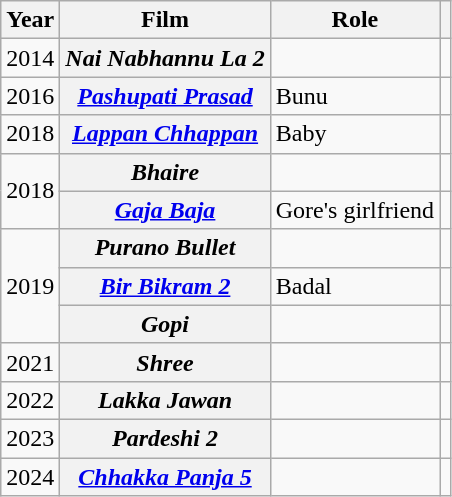<table class="wikitable plainrowheaders sortable">
<tr>
<th>Year</th>
<th>Film</th>
<th>Role</th>
<th class="unsortable"></th>
</tr>
<tr>
<td>2014</td>
<th scope="row"><em>Nai Nabhannu La 2</em></th>
<td></td>
<td></td>
</tr>
<tr>
<td>2016</td>
<th scope="row"><em><a href='#'>Pashupati Prasad</a></em></th>
<td>Bunu</td>
<td></td>
</tr>
<tr>
<td>2018</td>
<th scope="row"><em><a href='#'>Lappan Chhappan</a></em></th>
<td>Baby</td>
<td></td>
</tr>
<tr>
<td rowspan="2">2018</td>
<th scope="row"><em>Bhaire</em></th>
<td></td>
<td></td>
</tr>
<tr>
<th scope="row"><em><a href='#'>Gaja Baja</a></em></th>
<td>Gore's girlfriend</td>
<td></td>
</tr>
<tr>
<td rowspan="3">2019</td>
<th scope="row"><em>Purano Bullet</em></th>
<td></td>
<td></td>
</tr>
<tr>
<th scope="row"><em><a href='#'>Bir Bikram 2</a></em></th>
<td>Badal</td>
<td></td>
</tr>
<tr>
<th scope="row"><em>Gopi</em></th>
<td></td>
<td></td>
</tr>
<tr>
<td>2021</td>
<th scope="row"><em>Shree</em></th>
<td></td>
<td></td>
</tr>
<tr>
<td>2022</td>
<th scope="row"><em>Lakka Jawan</em></th>
<td></td>
<td></td>
</tr>
<tr>
<td>2023</td>
<th scope="row"><em>Pardeshi 2</em></th>
<td></td>
<td></td>
</tr>
<tr>
<td>2024</td>
<th scope="row"><em><a href='#'>Chhakka Panja 5</a></em></th>
<td></td>
<td></td>
</tr>
</table>
